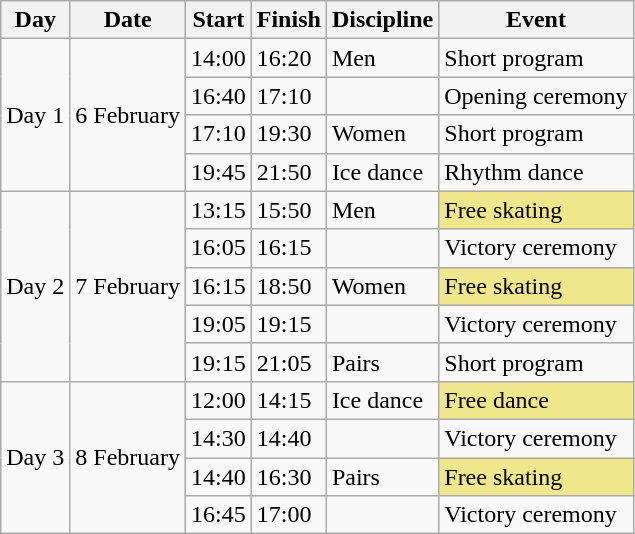<table class="wikitable">
<tr>
<th>Day</th>
<th>Date</th>
<th>Start</th>
<th>Finish</th>
<th>Discipline</th>
<th>Event</th>
</tr>
<tr>
<td rowspan=4>Day 1</td>
<td rowspan=4>6 February</td>
<td>14:00</td>
<td>16:20</td>
<td>Men</td>
<td>Short program</td>
</tr>
<tr>
<td>16:40</td>
<td>17:10</td>
<td></td>
<td>Opening ceremony</td>
</tr>
<tr>
<td>17:10</td>
<td>19:30</td>
<td>Women</td>
<td>Short program</td>
</tr>
<tr>
<td>19:45</td>
<td>21:50</td>
<td>Ice dance</td>
<td>Rhythm dance</td>
</tr>
<tr>
<td rowspan=5>Day 2</td>
<td rowspan=5>7 February</td>
<td>13:15</td>
<td>15:50</td>
<td>Men</td>
<td bgcolor=#f0e68c>Free skating</td>
</tr>
<tr>
<td>16:05</td>
<td>16:15</td>
<td></td>
<td>Victory ceremony</td>
</tr>
<tr>
<td>16:15</td>
<td>18:50</td>
<td>Women</td>
<td bgcolor=#f0e68c>Free skating</td>
</tr>
<tr>
<td>19:05</td>
<td>19:15</td>
<td></td>
<td>Victory ceremony</td>
</tr>
<tr>
<td>19:15</td>
<td>21:05</td>
<td>Pairs</td>
<td>Short program</td>
</tr>
<tr>
<td rowspan=4>Day 3</td>
<td rowspan=4>8 February</td>
<td>12:00</td>
<td>14:15</td>
<td>Ice dance</td>
<td bgcolor=#f0e68c>Free dance</td>
</tr>
<tr>
<td>14:30</td>
<td>14:40</td>
<td></td>
<td>Victory ceremony</td>
</tr>
<tr>
<td>14:40</td>
<td>16:30</td>
<td>Pairs</td>
<td bgcolor=#f0e68c>Free skating</td>
</tr>
<tr>
<td>16:45</td>
<td>17:00</td>
<td></td>
<td>Victory ceremony</td>
</tr>
</table>
